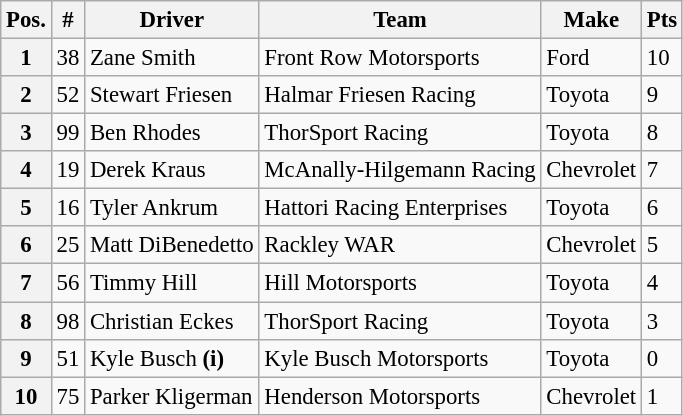<table class="wikitable" style="font-size:95%">
<tr>
<th>Pos.</th>
<th>#</th>
<th>Driver</th>
<th>Team</th>
<th>Make</th>
<th>Pts</th>
</tr>
<tr>
<th>1</th>
<td>38</td>
<td>Zane Smith</td>
<td>Front Row Motorsports</td>
<td>Ford</td>
<td>10</td>
</tr>
<tr>
<th>2</th>
<td>52</td>
<td>Stewart Friesen</td>
<td>Halmar Friesen Racing</td>
<td>Toyota</td>
<td>9</td>
</tr>
<tr>
<th>3</th>
<td>99</td>
<td>Ben Rhodes</td>
<td>ThorSport Racing</td>
<td>Toyota</td>
<td>8</td>
</tr>
<tr>
<th>4</th>
<td>19</td>
<td>Derek Kraus</td>
<td>McAnally-Hilgemann Racing</td>
<td>Chevrolet</td>
<td>7</td>
</tr>
<tr>
<th>5</th>
<td>16</td>
<td>Tyler Ankrum</td>
<td>Hattori Racing Enterprises</td>
<td>Toyota</td>
<td>6</td>
</tr>
<tr>
<th>6</th>
<td>25</td>
<td>Matt DiBenedetto</td>
<td>Rackley WAR</td>
<td>Chevrolet</td>
<td>5</td>
</tr>
<tr>
<th>7</th>
<td>56</td>
<td>Timmy Hill</td>
<td>Hill Motorsports</td>
<td>Toyota</td>
<td>4</td>
</tr>
<tr>
<th>8</th>
<td>98</td>
<td>Christian Eckes</td>
<td>ThorSport Racing</td>
<td>Toyota</td>
<td>3</td>
</tr>
<tr>
<th>9</th>
<td>51</td>
<td>Kyle Busch <strong>(i)</strong></td>
<td>Kyle Busch Motorsports</td>
<td>Toyota</td>
<td>0</td>
</tr>
<tr>
<th>10</th>
<td>75</td>
<td>Parker Kligerman</td>
<td>Henderson Motorsports</td>
<td>Chevrolet</td>
<td>1</td>
</tr>
</table>
